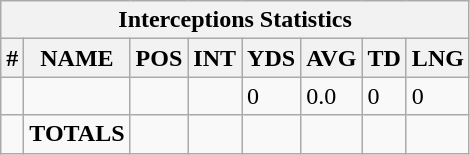<table class="wikitable sortable collapsible collapsed">
<tr>
<th colspan="16">Interceptions Statistics</th>
</tr>
<tr>
<th>#</th>
<th>NAME</th>
<th>POS</th>
<th>INT</th>
<th>YDS</th>
<th>AVG</th>
<th>TD</th>
<th>LNG</th>
</tr>
<tr>
<td></td>
<td></td>
<td></td>
<td></td>
<td>0</td>
<td>0.0</td>
<td>0</td>
<td>0</td>
</tr>
<tr>
<td></td>
<td><strong>TOTALS</strong></td>
<td></td>
<td></td>
<td></td>
<td></td>
<td></td>
<td></td>
</tr>
</table>
